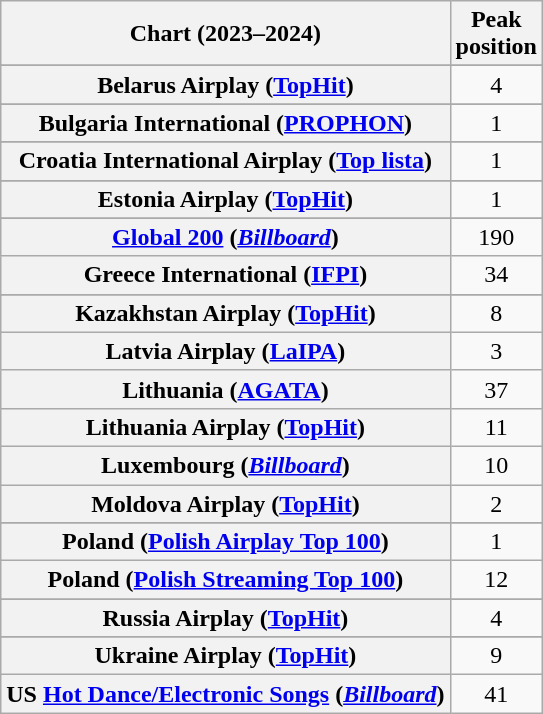<table class="wikitable sortable plainrowheaders" style="text-align:center">
<tr>
<th scope="col">Chart (2023–2024)</th>
<th scope="col">Peak<br>position</th>
</tr>
<tr>
</tr>
<tr>
<th scope="row">Belarus Airplay (<a href='#'>TopHit</a>)</th>
<td>4</td>
</tr>
<tr>
</tr>
<tr>
</tr>
<tr>
<th scope="row">Bulgaria International (<a href='#'>PROPHON</a>)</th>
<td>1</td>
</tr>
<tr>
</tr>
<tr>
<th scope="row">Croatia International Airplay (<a href='#'>Top lista</a>)</th>
<td>1</td>
</tr>
<tr>
</tr>
<tr>
</tr>
<tr>
<th scope="row">Estonia Airplay (<a href='#'>TopHit</a>)</th>
<td>1</td>
</tr>
<tr>
</tr>
<tr>
</tr>
<tr>
<th scope="row"><a href='#'>Global 200</a> (<em><a href='#'>Billboard</a></em>)</th>
<td>190</td>
</tr>
<tr>
<th scope="row">Greece International (<a href='#'>IFPI</a>)</th>
<td>34</td>
</tr>
<tr>
</tr>
<tr>
</tr>
<tr>
</tr>
<tr>
<th scope="row">Kazakhstan Airplay (<a href='#'>TopHit</a>)</th>
<td>8</td>
</tr>
<tr>
<th scope="row">Latvia Airplay (<a href='#'>LaIPA</a>)</th>
<td>3</td>
</tr>
<tr>
<th scope="row">Lithuania (<a href='#'>AGATA</a>)</th>
<td>37</td>
</tr>
<tr>
<th scope="row">Lithuania Airplay (<a href='#'>TopHit</a>)</th>
<td>11</td>
</tr>
<tr>
<th scope="row">Luxembourg (<em><a href='#'>Billboard</a></em>)</th>
<td>10</td>
</tr>
<tr>
<th scope="row">Moldova Airplay (<a href='#'>TopHit</a>)</th>
<td>2</td>
</tr>
<tr>
</tr>
<tr>
</tr>
<tr>
<th scope="row">Poland (<a href='#'>Polish Airplay Top 100</a>)</th>
<td>1</td>
</tr>
<tr>
<th scope="row">Poland (<a href='#'>Polish Streaming Top 100</a>)</th>
<td>12</td>
</tr>
<tr>
</tr>
<tr>
</tr>
<tr>
</tr>
<tr>
<th scope="row">Russia Airplay (<a href='#'>TopHit</a>)</th>
<td>4</td>
</tr>
<tr>
</tr>
<tr>
</tr>
<tr>
</tr>
<tr>
</tr>
<tr>
<th scope="row">Ukraine Airplay (<a href='#'>TopHit</a>)</th>
<td>9</td>
</tr>
<tr>
<th scope="row">US <a href='#'>Hot Dance/Electronic Songs</a> (<em><a href='#'>Billboard</a></em>)</th>
<td>41</td>
</tr>
</table>
